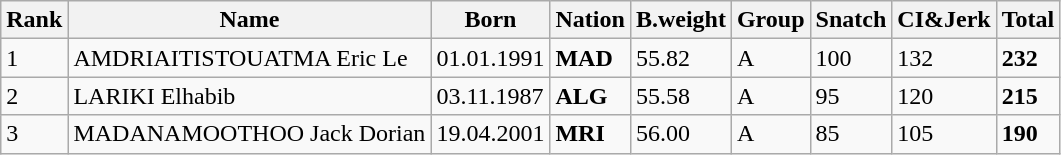<table class="wikitable">
<tr>
<th>Rank</th>
<th>Name</th>
<th>Born</th>
<th>Nation</th>
<th>B.weight</th>
<th>Group</th>
<th>Snatch</th>
<th>CI&Jerk</th>
<th>Total</th>
</tr>
<tr>
<td>1</td>
<td>AMDRIAITISTOUATMA Eric Le</td>
<td>01.01.1991</td>
<td><strong>MAD</strong></td>
<td>55.82</td>
<td>A</td>
<td>100</td>
<td>132</td>
<td><strong>232</strong></td>
</tr>
<tr>
<td>2</td>
<td>LARIKI Elhabib</td>
<td>03.11.1987</td>
<td><strong>ALG</strong></td>
<td>55.58</td>
<td>A</td>
<td>95</td>
<td>120</td>
<td><strong>215</strong></td>
</tr>
<tr>
<td>3</td>
<td>MADANAMOOTHOO Jack Dorian</td>
<td>19.04.2001</td>
<td><strong>MRI</strong></td>
<td>56.00</td>
<td>A</td>
<td>85</td>
<td>105</td>
<td><strong>190</strong></td>
</tr>
</table>
